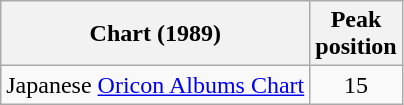<table class="wikitable">
<tr>
<th align="left">Chart (1989)</th>
<th align="left">Peak<br>position</th>
</tr>
<tr>
<td align="left">Japanese <a href='#'>Oricon Albums Chart</a></td>
<td align="center">15</td>
</tr>
</table>
